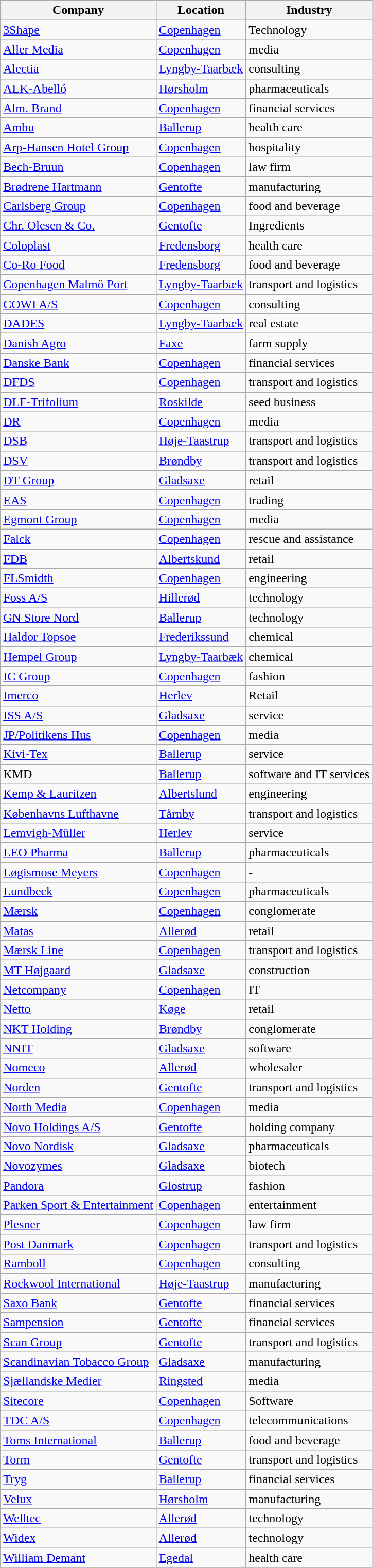<table class="wikitable sortable">
<tr>
<th>Company</th>
<th>Location</th>
<th>Industry</th>
</tr>
<tr>
<td><a href='#'>3Shape</a></td>
<td><a href='#'>Copenhagen</a></td>
<td>Technology</td>
</tr>
<tr>
<td><a href='#'>Aller Media</a></td>
<td><a href='#'>Copenhagen</a></td>
<td>media</td>
</tr>
<tr>
<td><a href='#'>Alectia</a></td>
<td><a href='#'>Lyngby-Taarbæk</a></td>
<td>consulting</td>
</tr>
<tr>
<td><a href='#'>ALK-Abelló</a></td>
<td><a href='#'>Hørsholm</a></td>
<td>pharmaceuticals</td>
</tr>
<tr>
<td><a href='#'>Alm. Brand</a></td>
<td><a href='#'>Copenhagen</a></td>
<td>financial services</td>
</tr>
<tr>
<td><a href='#'>Ambu</a></td>
<td><a href='#'>Ballerup</a></td>
<td>health care</td>
</tr>
<tr>
<td><a href='#'>Arp-Hansen Hotel Group</a></td>
<td><a href='#'>Copenhagen</a></td>
<td>hospitality</td>
</tr>
<tr>
<td><a href='#'>Bech-Bruun</a></td>
<td><a href='#'>Copenhagen</a></td>
<td>law firm</td>
</tr>
<tr>
<td><a href='#'>Brødrene Hartmann</a></td>
<td><a href='#'>Gentofte</a></td>
<td>manufacturing</td>
</tr>
<tr>
<td><a href='#'>Carlsberg Group</a></td>
<td><a href='#'>Copenhagen</a></td>
<td>food and beverage</td>
</tr>
<tr>
<td><a href='#'>Chr. Olesen & Co.</a></td>
<td><a href='#'>Gentofte</a></td>
<td>Ingredients</td>
</tr>
<tr>
<td><a href='#'>Coloplast</a></td>
<td><a href='#'>Fredensborg</a></td>
<td>health care</td>
</tr>
<tr>
<td><a href='#'>Co-Ro Food</a></td>
<td><a href='#'>Fredensborg</a></td>
<td>food and beverage</td>
</tr>
<tr>
<td><a href='#'>Copenhagen Malmö Port</a></td>
<td><a href='#'>Lyngby-Taarbæk</a></td>
<td>transport and logistics</td>
</tr>
<tr>
<td><a href='#'>COWI A/S</a></td>
<td><a href='#'>Copenhagen</a></td>
<td>consulting</td>
</tr>
<tr>
<td><a href='#'>DADES</a></td>
<td><a href='#'>Lyngby-Taarbæk</a></td>
<td>real estate</td>
</tr>
<tr>
<td><a href='#'>Danish Agro</a></td>
<td><a href='#'>Faxe</a></td>
<td>farm supply</td>
</tr>
<tr>
<td><a href='#'>Danske Bank</a></td>
<td><a href='#'>Copenhagen</a></td>
<td>financial services</td>
</tr>
<tr>
<td><a href='#'>DFDS</a></td>
<td><a href='#'>Copenhagen</a></td>
<td>transport and logistics</td>
</tr>
<tr>
<td><a href='#'>DLF-Trifolium</a></td>
<td><a href='#'>Roskilde</a></td>
<td>seed business</td>
</tr>
<tr>
<td><a href='#'>DR</a></td>
<td><a href='#'>Copenhagen</a></td>
<td>media</td>
</tr>
<tr>
<td><a href='#'>DSB</a></td>
<td><a href='#'>Høje-Taastrup</a></td>
<td>transport and logistics</td>
</tr>
<tr>
<td><a href='#'>DSV</a></td>
<td><a href='#'>Brøndby</a></td>
<td>transport and logistics</td>
</tr>
<tr>
<td><a href='#'>DT Group</a></td>
<td><a href='#'>Gladsaxe</a></td>
<td>retail</td>
</tr>
<tr>
<td><a href='#'>EAS</a></td>
<td><a href='#'>Copenhagen</a></td>
<td>trading</td>
</tr>
<tr>
<td><a href='#'>Egmont Group</a></td>
<td><a href='#'>Copenhagen</a></td>
<td>media</td>
</tr>
<tr>
<td><a href='#'>Falck</a></td>
<td><a href='#'>Copenhagen</a></td>
<td>rescue and assistance</td>
</tr>
<tr>
<td><a href='#'>FDB</a></td>
<td><a href='#'>Albertskund</a></td>
<td>retail</td>
</tr>
<tr>
<td><a href='#'>FLSmidth</a></td>
<td><a href='#'>Copenhagen</a></td>
<td>engineering</td>
</tr>
<tr>
<td><a href='#'>Foss A/S</a></td>
<td><a href='#'>Hillerød</a></td>
<td>technology</td>
</tr>
<tr>
<td><a href='#'>GN Store Nord</a></td>
<td><a href='#'>Ballerup</a></td>
<td>technology</td>
</tr>
<tr>
<td><a href='#'>Haldor Topsoe</a></td>
<td><a href='#'>Frederikssund</a></td>
<td>chemical</td>
</tr>
<tr>
<td><a href='#'>Hempel Group</a></td>
<td><a href='#'>Lyngby-Taarbæk</a></td>
<td>chemical</td>
</tr>
<tr>
<td><a href='#'>IC Group</a></td>
<td><a href='#'>Copenhagen</a></td>
<td>fashion</td>
</tr>
<tr>
<td><a href='#'>Imerco</a></td>
<td><a href='#'>Herlev</a></td>
<td>Retail</td>
</tr>
<tr>
<td><a href='#'>ISS A/S</a></td>
<td><a href='#'>Gladsaxe</a></td>
<td>service</td>
</tr>
<tr>
<td><a href='#'>JP/Politikens Hus</a></td>
<td><a href='#'>Copenhagen</a></td>
<td>media</td>
</tr>
<tr>
<td><a href='#'>Kivi-Tex</a></td>
<td><a href='#'>Ballerup</a></td>
<td>service</td>
</tr>
<tr>
<td>KMD</td>
<td><a href='#'>Ballerup</a></td>
<td>software and IT services</td>
</tr>
<tr>
<td><a href='#'>Kemp & Lauritzen</a></td>
<td><a href='#'>Albertslund</a></td>
<td>engineering</td>
</tr>
<tr>
<td><a href='#'>Københavns Lufthavne</a></td>
<td><a href='#'>Tårnby</a></td>
<td>transport and logistics</td>
</tr>
<tr>
<td><a href='#'>Lemvigh-Müller</a></td>
<td><a href='#'>Herlev</a></td>
<td>service</td>
</tr>
<tr>
<td><a href='#'>LEO Pharma</a></td>
<td><a href='#'>Ballerup</a></td>
<td>pharmaceuticals</td>
</tr>
<tr>
<td><a href='#'>Løgismose Meyers</a></td>
<td><a href='#'>Copenhagen</a></td>
<td food and drink>-</td>
</tr>
<tr>
<td><a href='#'>Lundbeck</a></td>
<td><a href='#'>Copenhagen</a></td>
<td>pharmaceuticals</td>
</tr>
<tr>
<td><a href='#'>Mærsk</a></td>
<td><a href='#'>Copenhagen</a></td>
<td>conglomerate</td>
</tr>
<tr>
<td><a href='#'>Matas</a></td>
<td><a href='#'>Allerød</a></td>
<td>retail</td>
</tr>
<tr>
<td><a href='#'>Mærsk Line</a></td>
<td><a href='#'>Copenhagen</a></td>
<td>transport and logistics</td>
</tr>
<tr>
<td><a href='#'>MT Højgaard</a></td>
<td><a href='#'>Gladsaxe</a></td>
<td>construction</td>
</tr>
<tr>
<td><a href='#'>Netcompany</a></td>
<td><a href='#'>Copenhagen</a></td>
<td>IT</td>
</tr>
<tr>
<td><a href='#'>Netto</a></td>
<td><a href='#'>Køge</a></td>
<td>retail</td>
</tr>
<tr>
<td><a href='#'>NKT Holding</a></td>
<td><a href='#'>Brøndby</a></td>
<td>conglomerate</td>
</tr>
<tr>
<td><a href='#'>NNIT</a></td>
<td><a href='#'>Gladsaxe</a></td>
<td>software</td>
</tr>
<tr>
<td><a href='#'>Nomeco</a></td>
<td><a href='#'>Allerød</a></td>
<td>wholesaler</td>
</tr>
<tr>
<td><a href='#'>Norden</a></td>
<td><a href='#'>Gentofte</a></td>
<td>transport and logistics</td>
</tr>
<tr>
<td><a href='#'>North Media</a></td>
<td><a href='#'>Copenhagen</a></td>
<td>media</td>
</tr>
<tr>
<td><a href='#'>Novo Holdings A/S</a></td>
<td><a href='#'>Gentofte</a></td>
<td>holding company</td>
</tr>
<tr>
<td><a href='#'>Novo Nordisk</a></td>
<td><a href='#'>Gladsaxe</a></td>
<td>pharmaceuticals</td>
</tr>
<tr>
<td><a href='#'>Novozymes</a></td>
<td><a href='#'>Gladsaxe</a></td>
<td>biotech</td>
</tr>
<tr>
<td><a href='#'>Pandora</a></td>
<td><a href='#'>Glostrup</a></td>
<td>fashion</td>
</tr>
<tr>
<td><a href='#'>Parken Sport & Entertainment</a></td>
<td><a href='#'>Copenhagen</a></td>
<td>entertainment</td>
</tr>
<tr>
<td><a href='#'>Plesner</a></td>
<td><a href='#'>Copenhagen</a></td>
<td>law firm</td>
</tr>
<tr>
<td><a href='#'>Post Danmark</a></td>
<td><a href='#'>Copenhagen</a></td>
<td>transport and logistics</td>
</tr>
<tr>
<td><a href='#'>Ramboll</a></td>
<td><a href='#'>Copenhagen</a></td>
<td>consulting</td>
</tr>
<tr>
<td><a href='#'>Rockwool International</a></td>
<td><a href='#'>Høje-Taastrup</a></td>
<td>manufacturing</td>
</tr>
<tr>
<td><a href='#'>Saxo Bank</a></td>
<td><a href='#'>Gentofte</a></td>
<td>financial services</td>
</tr>
<tr>
<td><a href='#'>Sampension</a></td>
<td><a href='#'>Gentofte</a></td>
<td>financial services</td>
</tr>
<tr>
<td><a href='#'>Scan Group</a></td>
<td><a href='#'>Gentofte</a></td>
<td>transport and logistics</td>
</tr>
<tr>
<td><a href='#'>Scandinavian Tobacco Group</a></td>
<td><a href='#'>Gladsaxe</a></td>
<td>manufacturing</td>
</tr>
<tr>
<td><a href='#'>Sjællandske Medier</a></td>
<td><a href='#'>Ringsted</a></td>
<td>media</td>
</tr>
<tr>
<td><a href='#'>Sitecore</a></td>
<td><a href='#'>Copenhagen</a></td>
<td>Software</td>
</tr>
<tr>
<td><a href='#'>TDC A/S</a></td>
<td><a href='#'>Copenhagen</a></td>
<td>telecommunications</td>
</tr>
<tr>
<td><a href='#'>Toms International</a></td>
<td><a href='#'>Ballerup</a></td>
<td>food and beverage</td>
</tr>
<tr>
<td><a href='#'>Torm</a></td>
<td><a href='#'>Gentofte</a></td>
<td>transport and logistics</td>
</tr>
<tr>
<td><a href='#'>Tryg</a></td>
<td><a href='#'>Ballerup</a></td>
<td>financial services</td>
</tr>
<tr>
<td><a href='#'>Velux</a></td>
<td><a href='#'>Hørsholm</a></td>
<td>manufacturing</td>
</tr>
<tr>
<td><a href='#'>Welltec</a></td>
<td><a href='#'>Allerød</a></td>
<td>technology</td>
</tr>
<tr>
<td><a href='#'>Widex</a></td>
<td><a href='#'>Allerød</a></td>
<td>technology</td>
</tr>
<tr>
<td><a href='#'>William Demant</a></td>
<td><a href='#'>Egedal</a></td>
<td>health care</td>
</tr>
<tr>
</tr>
</table>
